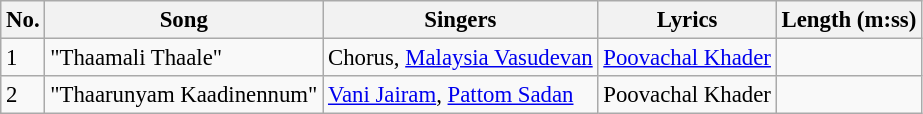<table class="wikitable" style="font-size:95%;">
<tr>
<th>No.</th>
<th>Song</th>
<th>Singers</th>
<th>Lyrics</th>
<th>Length (m:ss)</th>
</tr>
<tr>
<td>1</td>
<td>"Thaamali Thaale"</td>
<td>Chorus, <a href='#'>Malaysia Vasudevan</a></td>
<td><a href='#'>Poovachal Khader</a></td>
<td></td>
</tr>
<tr>
<td>2</td>
<td>"Thaarunyam Kaadinennum"</td>
<td><a href='#'>Vani Jairam</a>, <a href='#'>Pattom Sadan</a></td>
<td>Poovachal Khader</td>
<td></td>
</tr>
</table>
